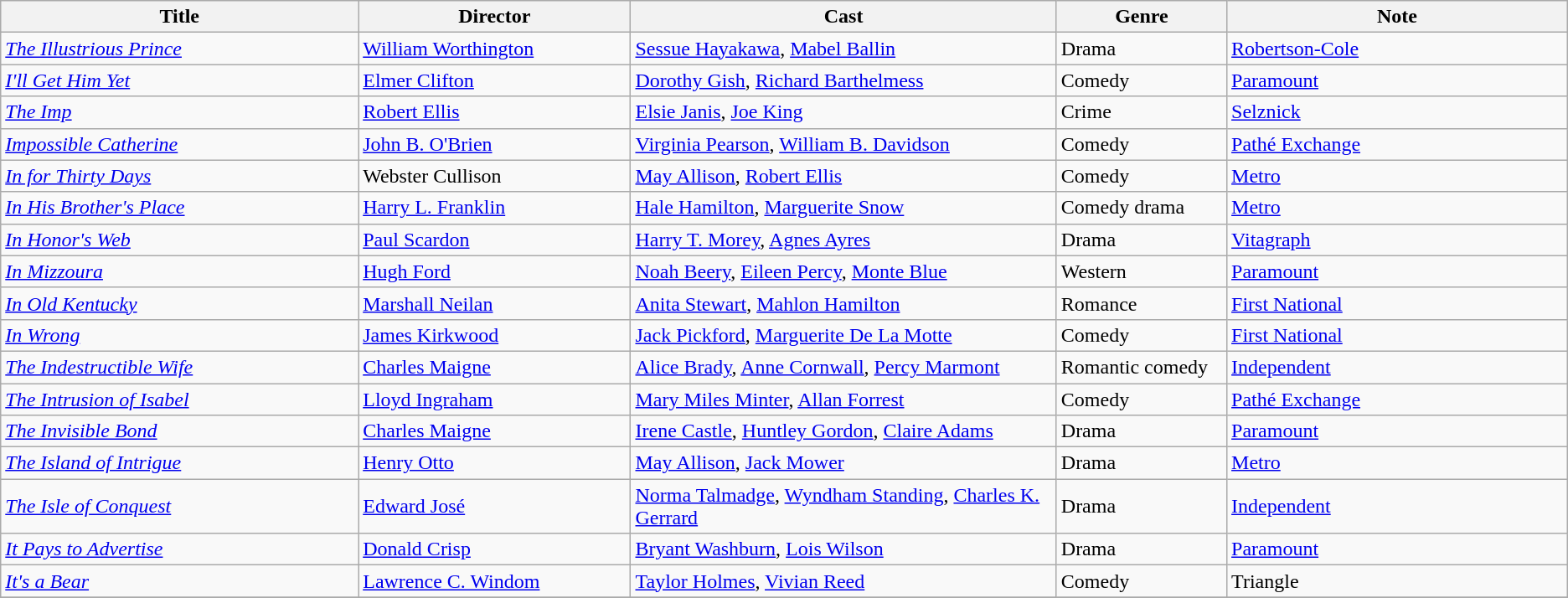<table class="wikitable">
<tr>
<th style="width:21%;">Title</th>
<th style="width:16%;">Director</th>
<th style="width:25%;">Cast</th>
<th style="width:10%;">Genre</th>
<th style="width:20%;">Note</th>
</tr>
<tr>
<td><em><a href='#'>The Illustrious Prince</a></em></td>
<td><a href='#'>William Worthington</a></td>
<td><a href='#'>Sessue Hayakawa</a>, <a href='#'>Mabel Ballin</a></td>
<td>Drama</td>
<td><a href='#'>Robertson-Cole</a></td>
</tr>
<tr>
<td><em><a href='#'>I'll Get Him Yet</a></em></td>
<td><a href='#'>Elmer Clifton</a></td>
<td><a href='#'>Dorothy Gish</a>, <a href='#'>Richard Barthelmess</a></td>
<td>Comedy</td>
<td><a href='#'>Paramount</a></td>
</tr>
<tr>
<td><em><a href='#'>The Imp</a></em></td>
<td><a href='#'>Robert Ellis</a></td>
<td><a href='#'>Elsie Janis</a>, <a href='#'>Joe King</a></td>
<td>Crime</td>
<td><a href='#'>Selznick</a></td>
</tr>
<tr>
<td><em><a href='#'>Impossible Catherine</a></em></td>
<td><a href='#'>John B. O'Brien</a></td>
<td><a href='#'>Virginia Pearson</a>, <a href='#'>William B. Davidson</a></td>
<td>Comedy</td>
<td><a href='#'>Pathé Exchange</a></td>
</tr>
<tr>
<td><em><a href='#'>In for Thirty Days</a></em></td>
<td>Webster Cullison</td>
<td><a href='#'>May Allison</a>, <a href='#'>Robert Ellis</a></td>
<td>Comedy</td>
<td><a href='#'>Metro</a></td>
</tr>
<tr>
<td><em><a href='#'>In His Brother's Place</a></em></td>
<td><a href='#'>Harry L. Franklin</a></td>
<td><a href='#'>Hale Hamilton</a>, <a href='#'>Marguerite Snow</a></td>
<td>Comedy drama</td>
<td><a href='#'>Metro</a></td>
</tr>
<tr>
<td><em><a href='#'>In Honor's Web</a></em></td>
<td><a href='#'>Paul Scardon</a></td>
<td><a href='#'>Harry T. Morey</a>, <a href='#'>Agnes Ayres</a></td>
<td>Drama</td>
<td><a href='#'>Vitagraph</a></td>
</tr>
<tr>
<td><em><a href='#'>In Mizzoura</a></em></td>
<td><a href='#'>Hugh Ford</a></td>
<td><a href='#'>Noah Beery</a>, <a href='#'>Eileen Percy</a>, <a href='#'>Monte Blue</a></td>
<td>Western</td>
<td><a href='#'>Paramount</a></td>
</tr>
<tr>
<td><em><a href='#'>In Old Kentucky</a></em></td>
<td><a href='#'>Marshall Neilan</a></td>
<td><a href='#'>Anita Stewart</a>, <a href='#'>Mahlon Hamilton</a></td>
<td>Romance</td>
<td><a href='#'>First National</a></td>
</tr>
<tr>
<td><em><a href='#'>In Wrong</a></em></td>
<td><a href='#'>James Kirkwood</a></td>
<td><a href='#'>Jack Pickford</a>, <a href='#'>Marguerite De La Motte</a></td>
<td>Comedy</td>
<td><a href='#'>First National</a></td>
</tr>
<tr>
<td><em><a href='#'>The Indestructible Wife</a></em></td>
<td><a href='#'>Charles Maigne</a></td>
<td><a href='#'>Alice Brady</a>, <a href='#'>Anne Cornwall</a>, <a href='#'>Percy Marmont</a></td>
<td>Romantic comedy</td>
<td><a href='#'>Independent</a></td>
</tr>
<tr>
<td><em><a href='#'>The Intrusion of Isabel</a></em></td>
<td><a href='#'>Lloyd Ingraham</a></td>
<td><a href='#'>Mary Miles Minter</a>, <a href='#'>Allan Forrest</a></td>
<td>Comedy</td>
<td><a href='#'>Pathé Exchange</a></td>
</tr>
<tr>
<td><em><a href='#'>The Invisible Bond</a></em></td>
<td><a href='#'>Charles Maigne</a></td>
<td><a href='#'>Irene Castle</a>, <a href='#'>Huntley Gordon</a>, <a href='#'>Claire Adams</a></td>
<td>Drama</td>
<td><a href='#'>Paramount</a></td>
</tr>
<tr>
<td><em><a href='#'>The Island of Intrigue</a></em></td>
<td><a href='#'>Henry Otto</a></td>
<td><a href='#'>May Allison</a>, <a href='#'>Jack Mower</a></td>
<td>Drama</td>
<td><a href='#'>Metro</a></td>
</tr>
<tr>
<td><em><a href='#'>The Isle of Conquest</a></em></td>
<td><a href='#'>Edward José</a></td>
<td><a href='#'>Norma Talmadge</a>, <a href='#'>Wyndham Standing</a>, <a href='#'>Charles K. Gerrard</a></td>
<td>Drama</td>
<td><a href='#'>Independent</a></td>
</tr>
<tr>
<td><em><a href='#'>It Pays to Advertise</a></em></td>
<td><a href='#'>Donald Crisp</a></td>
<td><a href='#'>Bryant Washburn</a>, <a href='#'>Lois Wilson</a></td>
<td>Drama</td>
<td><a href='#'>Paramount</a></td>
</tr>
<tr>
<td><em><a href='#'>It's a Bear</a></em></td>
<td><a href='#'>Lawrence C. Windom</a></td>
<td><a href='#'>Taylor Holmes</a>, <a href='#'>Vivian Reed</a></td>
<td>Comedy</td>
<td>Triangle</td>
</tr>
<tr>
</tr>
</table>
